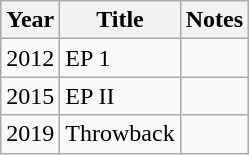<table class="wikitable">
<tr>
<th>Year</th>
<th>Title</th>
<th>Notes</th>
</tr>
<tr>
<td>2012</td>
<td>EP 1</td>
<td></td>
</tr>
<tr>
<td>2015</td>
<td>EP II</td>
<td></td>
</tr>
<tr>
<td>2019</td>
<td>Throwback</td>
<td></td>
</tr>
</table>
